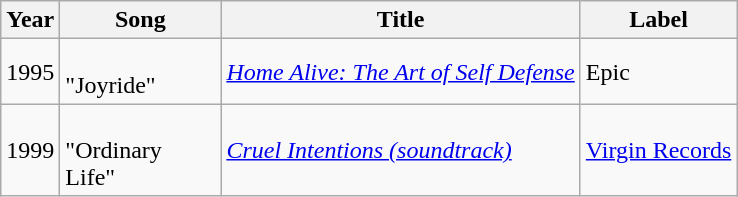<table class="wikitable">
<tr>
<th>Year</th>
<th width="100">Song</th>
<th>Title</th>
<th>Label</th>
</tr>
<tr>
<td>1995</td>
<td><br>"Joyride"</td>
<td><em><a href='#'>Home Alive: The Art of Self Defense</a></em></td>
<td>Epic</td>
</tr>
<tr>
<td>1999</td>
<td><br>"Ordinary Life"</td>
<td><em><a href='#'>Cruel Intentions (soundtrack)</a></em></td>
<td><a href='#'>Virgin Records</a></td>
</tr>
</table>
